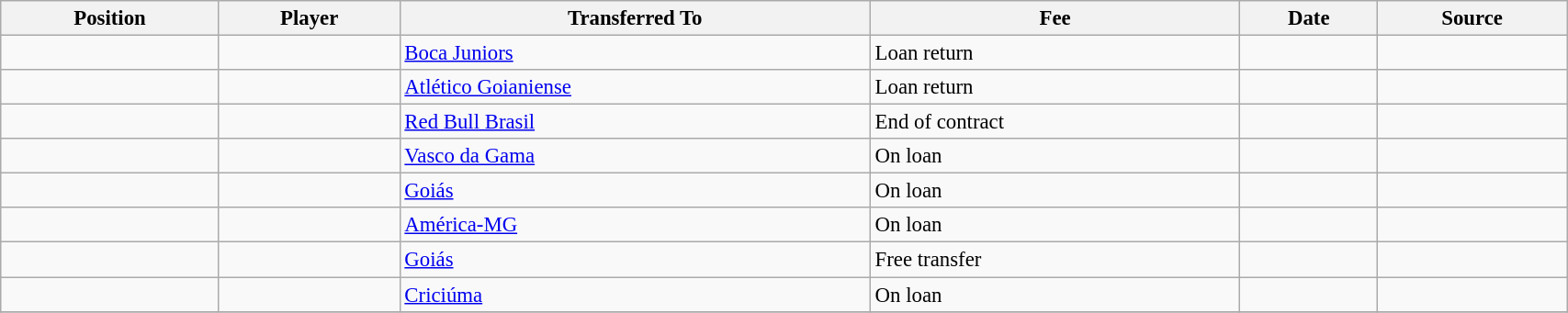<table class="wikitable sortable" style="width:90%; text-align:center; font-size:95%; text-align:left;">
<tr>
<th>Position</th>
<th>Player</th>
<th>Transferred To</th>
<th>Fee</th>
<th>Date</th>
<th>Source</th>
</tr>
<tr>
<td></td>
<td></td>
<td><a href='#'>Boca Juniors</a></td>
<td>Loan return</td>
<td></td>
<td></td>
</tr>
<tr>
<td></td>
<td></td>
<td><a href='#'>Atlético Goianiense</a></td>
<td>Loan return</td>
<td></td>
<td></td>
</tr>
<tr>
<td></td>
<td></td>
<td><a href='#'>Red Bull Brasil</a></td>
<td>End of contract</td>
<td></td>
<td></td>
</tr>
<tr>
<td></td>
<td></td>
<td><a href='#'>Vasco da Gama</a></td>
<td>On loan</td>
<td></td>
<td></td>
</tr>
<tr>
<td></td>
<td></td>
<td><a href='#'>Goiás</a></td>
<td>On loan</td>
<td></td>
<td></td>
</tr>
<tr>
<td></td>
<td></td>
<td><a href='#'>América-MG</a></td>
<td>On loan</td>
<td></td>
<td></td>
</tr>
<tr>
<td></td>
<td></td>
<td><a href='#'>Goiás</a></td>
<td>Free transfer</td>
<td></td>
<td></td>
</tr>
<tr>
<td></td>
<td></td>
<td><a href='#'>Criciúma</a></td>
<td>On loan</td>
<td></td>
<td></td>
</tr>
<tr>
</tr>
</table>
